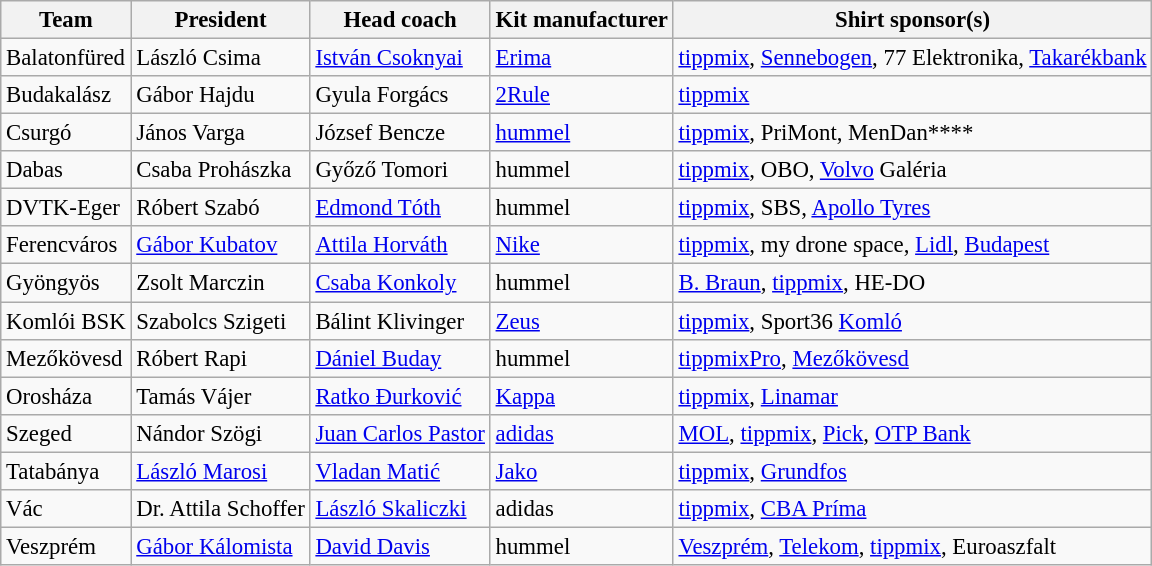<table class="wikitable sortable" left; style="font-size:95%;">
<tr>
<th>Team</th>
<th>President</th>
<th>Head coach</th>
<th>Kit manufacturer</th>
<th>Shirt sponsor(s)</th>
</tr>
<tr>
<td> Balatonfüred</td>
<td>László Csima</td>
<td> <a href='#'>István Csoknyai</a></td>
<td><a href='#'>Erima</a></td>
<td><a href='#'>tippmix</a>, <a href='#'>Sennebogen</a>, 77 Elektronika, <a href='#'>Takarékbank</a></td>
</tr>
<tr>
<td> Budakalász</td>
<td>Gábor Hajdu</td>
<td> Gyula Forgács</td>
<td><a href='#'>2Rule</a></td>
<td><a href='#'>tippmix</a></td>
</tr>
<tr>
<td> Csurgó</td>
<td>János Varga</td>
<td> József Bencze</td>
<td><a href='#'>hummel</a></td>
<td><a href='#'>tippmix</a>, PriMont, MenDan****</td>
</tr>
<tr>
<td> Dabas</td>
<td>Csaba Prohászka</td>
<td> Győző Tomori</td>
<td>hummel</td>
<td><a href='#'>tippmix</a>, OBO, <a href='#'>Volvo</a> Galéria</td>
</tr>
<tr>
<td> DVTK-Eger</td>
<td>Róbert Szabó</td>
<td> <a href='#'>Edmond Tóth</a></td>
<td>hummel</td>
<td><a href='#'>tippmix</a>, SBS, <a href='#'>Apollo Tyres</a></td>
</tr>
<tr>
<td> Ferencváros</td>
<td><a href='#'>Gábor Kubatov</a></td>
<td> <a href='#'>Attila Horváth</a></td>
<td><a href='#'>Nike</a></td>
<td><a href='#'>tippmix</a>, my drone space, <a href='#'>Lidl</a>, <a href='#'>Budapest</a></td>
</tr>
<tr>
<td> Gyöngyös</td>
<td>Zsolt Marczin</td>
<td> <a href='#'>Csaba Konkoly</a></td>
<td>hummel</td>
<td><a href='#'>B. Braun</a>, <a href='#'>tippmix</a>, HE-DO</td>
</tr>
<tr>
<td> Komlói BSK</td>
<td>Szabolcs Szigeti</td>
<td> Bálint Klivinger</td>
<td><a href='#'>Zeus</a></td>
<td><a href='#'>tippmix</a>, Sport36 <a href='#'>Komló</a></td>
</tr>
<tr>
<td> Mezőkövesd</td>
<td>Róbert Rapi</td>
<td> <a href='#'>Dániel Buday</a></td>
<td>hummel</td>
<td><a href='#'>tippmixPro</a>, <a href='#'>Mezőkövesd</a></td>
</tr>
<tr>
<td> Orosháza</td>
<td>Tamás Vájer</td>
<td> <a href='#'>Ratko Đurković</a></td>
<td><a href='#'>Kappa</a></td>
<td><a href='#'>tippmix</a>, <a href='#'>Linamar</a></td>
</tr>
<tr>
<td> Szeged</td>
<td>Nándor Szögi</td>
<td> <a href='#'>Juan Carlos Pastor</a></td>
<td><a href='#'>adidas</a></td>
<td><a href='#'>MOL</a>, <a href='#'>tippmix</a>, <a href='#'>Pick</a>, <a href='#'>OTP Bank</a></td>
</tr>
<tr>
<td> Tatabánya</td>
<td><a href='#'>László Marosi</a></td>
<td> <a href='#'>Vladan Matić</a></td>
<td><a href='#'>Jako</a></td>
<td><a href='#'>tippmix</a>, <a href='#'>Grundfos</a></td>
</tr>
<tr>
<td> Vác</td>
<td>Dr. Attila Schoffer</td>
<td> <a href='#'>László Skaliczki</a></td>
<td>adidas</td>
<td><a href='#'>tippmix</a>, <a href='#'>CBA Príma</a></td>
</tr>
<tr>
<td> Veszprém</td>
<td><a href='#'>Gábor Kálomista</a></td>
<td> <a href='#'>David Davis</a></td>
<td>hummel</td>
<td><a href='#'>Veszprém</a>, <a href='#'>Telekom</a>, <a href='#'>tippmix</a>, Euroaszfalt</td>
</tr>
</table>
